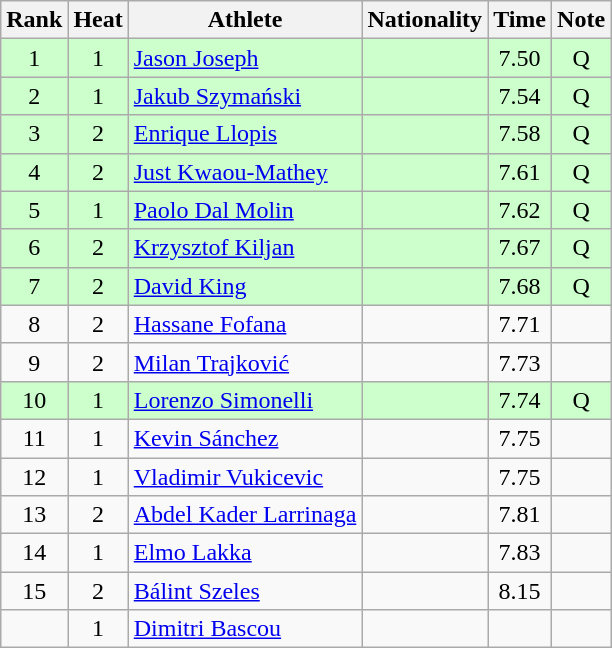<table class="wikitable sortable" style="text-align:center">
<tr>
<th>Rank</th>
<th>Heat</th>
<th>Athlete</th>
<th>Nationality</th>
<th>Time</th>
<th>Note</th>
</tr>
<tr bgcolor=ccffcc>
<td>1</td>
<td>1</td>
<td align="left"><a href='#'>Jason Joseph</a></td>
<td align="left"></td>
<td>7.50</td>
<td>Q</td>
</tr>
<tr bgcolor=ccffcc>
<td>2</td>
<td>1</td>
<td align="left"><a href='#'>Jakub Szymański</a></td>
<td align="left"></td>
<td>7.54</td>
<td>Q</td>
</tr>
<tr bgcolor=ccffcc>
<td>3</td>
<td>2</td>
<td align="left"><a href='#'>Enrique Llopis</a></td>
<td align="left"></td>
<td>7.58</td>
<td>Q</td>
</tr>
<tr bgcolor=ccffcc>
<td>4</td>
<td>2</td>
<td align="left"><a href='#'>Just Kwaou-Mathey</a></td>
<td align="left"></td>
<td>7.61</td>
<td>Q</td>
</tr>
<tr bgcolor=ccffcc>
<td>5</td>
<td>1</td>
<td align="left"><a href='#'>Paolo Dal Molin</a></td>
<td align="left"></td>
<td>7.62</td>
<td>Q</td>
</tr>
<tr bgcolor=ccffcc>
<td>6</td>
<td>2</td>
<td align="left"><a href='#'>Krzysztof Kiljan</a></td>
<td align="left"></td>
<td>7.67</td>
<td>Q</td>
</tr>
<tr bgcolor=ccffcc>
<td>7</td>
<td>2</td>
<td align="left"><a href='#'>David King</a></td>
<td align="left"></td>
<td>7.68</td>
<td>Q</td>
</tr>
<tr>
<td>8</td>
<td>2</td>
<td align="left"><a href='#'>Hassane Fofana</a></td>
<td align="left"></td>
<td>7.71</td>
<td></td>
</tr>
<tr>
<td>9</td>
<td>2</td>
<td align="left"><a href='#'>Milan Trajković</a></td>
<td align="left"></td>
<td>7.73</td>
<td></td>
</tr>
<tr bgcolor=ccffcc>
<td>10</td>
<td>1</td>
<td align="left"><a href='#'>Lorenzo Simonelli</a></td>
<td align="left"></td>
<td>7.74</td>
<td>Q</td>
</tr>
<tr>
<td>11</td>
<td>1</td>
<td align="left"><a href='#'>Kevin Sánchez</a></td>
<td align="left"></td>
<td>7.75</td>
<td></td>
</tr>
<tr>
<td>12</td>
<td>1</td>
<td align="left"><a href='#'>Vladimir Vukicevic</a></td>
<td align="left"></td>
<td>7.75</td>
<td></td>
</tr>
<tr>
<td>13</td>
<td>2</td>
<td align="left"><a href='#'>Abdel Kader Larrinaga</a></td>
<td align="left"></td>
<td>7.81</td>
<td></td>
</tr>
<tr>
<td>14</td>
<td>1</td>
<td align="left"><a href='#'>Elmo Lakka</a></td>
<td align="left"></td>
<td>7.83</td>
<td></td>
</tr>
<tr>
<td>15</td>
<td>2</td>
<td align="left"><a href='#'>Bálint Szeles</a></td>
<td align="left"></td>
<td>8.15</td>
<td></td>
</tr>
<tr>
<td></td>
<td>1</td>
<td align="left"><a href='#'>Dimitri Bascou</a></td>
<td align="left"></td>
<td></td>
<td></td>
</tr>
</table>
